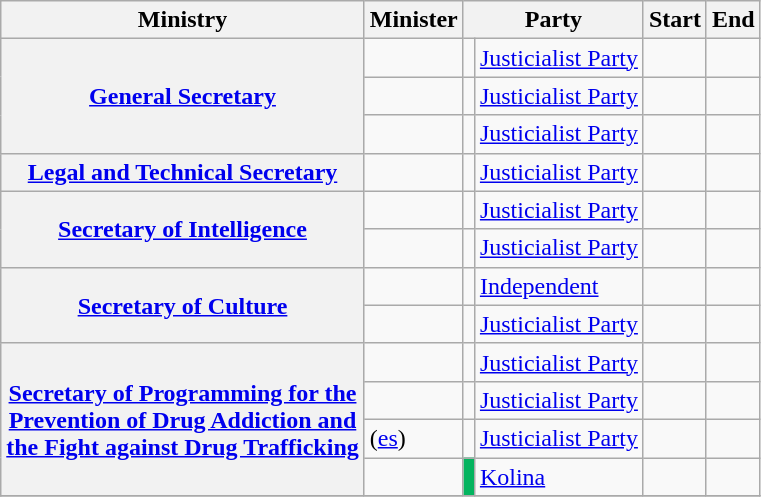<table class="sortable wikitable" style="font-size:100%;">
<tr>
<th scope="col">Ministry</th>
<th scope="col">Minister</th>
<th scope="col" colspan="2">Party</th>
<th scope="col">Start</th>
<th scope="col">End</th>
</tr>
<tr>
<th scope="row" rowspan="3"><a href='#'>General Secretary</a></th>
<td></td>
<td bgcolor=></td>
<td><a href='#'>Justicialist Party</a></td>
<td></td>
<td></td>
</tr>
<tr>
<td></td>
<td bgcolor=></td>
<td><a href='#'>Justicialist Party</a></td>
<td></td>
<td></td>
</tr>
<tr>
<td></td>
<td bgcolor=></td>
<td><a href='#'>Justicialist Party</a></td>
<td></td>
<td></td>
</tr>
<tr>
<th scope="row"><a href='#'>Legal and Technical Secretary</a></th>
<td></td>
<td bgcolor=></td>
<td><a href='#'>Justicialist Party</a></td>
<td></td>
<td></td>
</tr>
<tr>
<th scope="row" rowspan="2"><a href='#'>Secretary of Intelligence</a></th>
<td></td>
<td bgcolor=></td>
<td><a href='#'>Justicialist Party</a></td>
<td></td>
<td></td>
</tr>
<tr>
<td></td>
<td bgcolor=></td>
<td><a href='#'>Justicialist Party</a></td>
<td></td>
<td></td>
</tr>
<tr>
<th scope="row" rowspan="2"><a href='#'>Secretary of Culture</a></th>
<td></td>
<td bgcolor=></td>
<td><a href='#'>Independent</a></td>
<td></td>
<td></td>
</tr>
<tr>
<td></td>
<td bgcolor=></td>
<td><a href='#'>Justicialist Party</a></td>
<td></td>
<td></td>
</tr>
<tr>
<th scope="row" rowspan="4"><a href='#'>Secretary of Programming for the<br>Prevention of Drug Addiction and<br>the Fight against Drug Trafficking</a></th>
<td></td>
<td bgcolor=></td>
<td><a href='#'>Justicialist Party</a></td>
<td></td>
<td></td>
</tr>
<tr>
<td></td>
<td bgcolor=></td>
<td><a href='#'>Justicialist Party</a></td>
<td></td>
<td></td>
</tr>
<tr>
<td> (<a href='#'>es</a>)</td>
<td bgcolor=></td>
<td><a href='#'>Justicialist Party</a></td>
<td></td>
<td></td>
</tr>
<tr>
<td></td>
<td bgcolor=#04B45F></td>
<td><a href='#'>Kolina</a></td>
<td></td>
<td></td>
</tr>
<tr>
</tr>
</table>
